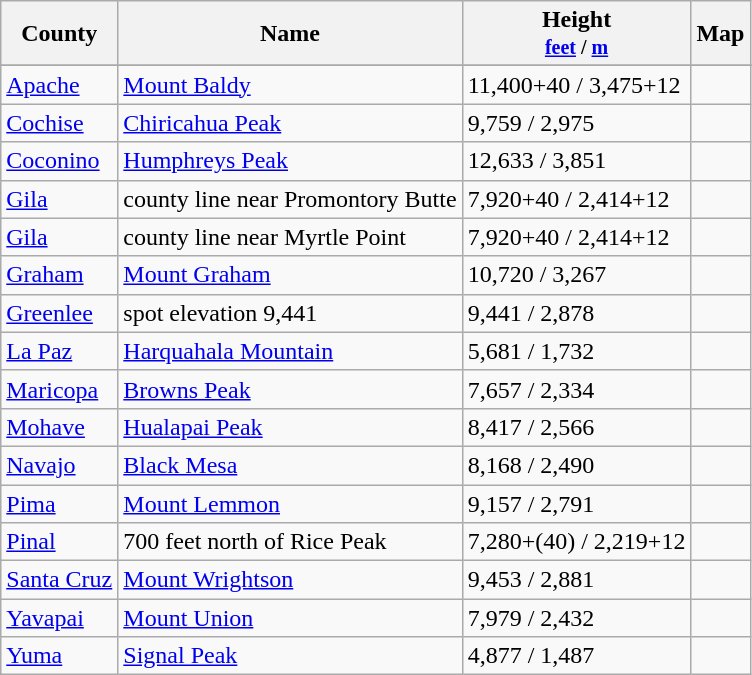<table class="wikitable sortable">
<tr>
<th>County</th>
<th>Name</th>
<th data-sort-type="number">Height<br><small><a href='#'>feet</a> / <a href='#'>m</a></small></th>
<th class="unsortable">Map</th>
</tr>
<tr>
</tr>
<tr>
<td><a href='#'>Apache</a></td>
<td><a href='#'>Mount Baldy</a></td>
<td>11,400+40 / 3,475+12</td>
<td></td>
</tr>
<tr>
<td><a href='#'>Cochise</a></td>
<td><a href='#'>Chiricahua Peak</a></td>
<td>9,759 / 2,975</td>
<td></td>
</tr>
<tr>
<td><a href='#'>Coconino</a></td>
<td><a href='#'>Humphreys Peak</a></td>
<td>12,633 / 3,851</td>
<td></td>
</tr>
<tr>
<td><a href='#'>Gila</a></td>
<td>county line near Promontory Butte</td>
<td>7,920+40 / 2,414+12</td>
<td></td>
</tr>
<tr>
<td><a href='#'>Gila</a></td>
<td>county line near Myrtle Point</td>
<td>7,920+40 / 2,414+12</td>
<td></td>
</tr>
<tr>
<td><a href='#'>Graham</a></td>
<td><a href='#'>Mount Graham</a></td>
<td>10,720 / 3,267</td>
<td></td>
</tr>
<tr>
<td><a href='#'>Greenlee</a></td>
<td>spot elevation 9,441</td>
<td>9,441 / 2,878</td>
<td></td>
</tr>
<tr>
<td><a href='#'>La Paz</a></td>
<td><a href='#'>Harquahala Mountain</a></td>
<td>5,681 / 1,732</td>
<td></td>
</tr>
<tr>
<td><a href='#'>Maricopa</a></td>
<td><a href='#'>Browns Peak</a></td>
<td>7,657 / 2,334</td>
<td></td>
</tr>
<tr>
<td><a href='#'>Mohave</a></td>
<td><a href='#'>Hualapai Peak</a></td>
<td>8,417 / 2,566</td>
<td></td>
</tr>
<tr>
<td><a href='#'>Navajo</a></td>
<td><a href='#'>Black Mesa</a></td>
<td>8,168 / 2,490</td>
<td></td>
</tr>
<tr>
<td><a href='#'>Pima</a></td>
<td><a href='#'>Mount Lemmon</a></td>
<td>9,157 / 2,791</td>
<td></td>
</tr>
<tr>
<td><a href='#'>Pinal</a></td>
<td>700 feet north of Rice Peak</td>
<td>7,280+(40) / 2,219+12</td>
<td></td>
</tr>
<tr>
<td><a href='#'>Santa Cruz</a></td>
<td><a href='#'>Mount Wrightson</a></td>
<td>9,453 / 2,881</td>
<td></td>
</tr>
<tr>
<td><a href='#'>Yavapai</a></td>
<td><a href='#'>Mount Union</a></td>
<td>7,979 / 2,432</td>
<td></td>
</tr>
<tr>
<td><a href='#'>Yuma</a></td>
<td><a href='#'>Signal Peak</a></td>
<td>4,877 / 1,487</td>
<td></td>
</tr>
</table>
